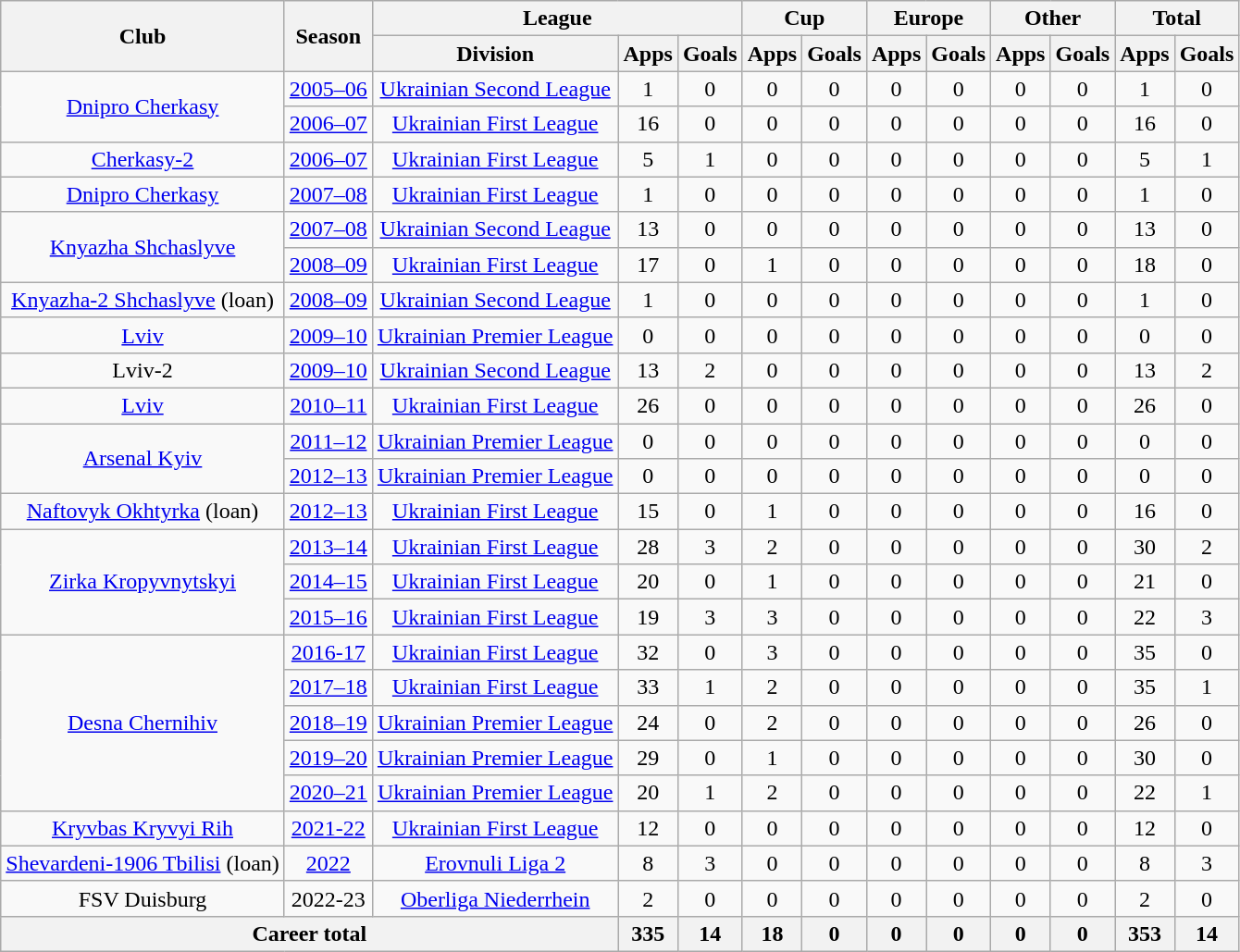<table class="wikitable" style="text-align:center">
<tr>
<th rowspan="2">Club</th>
<th rowspan="2">Season</th>
<th colspan="3">League</th>
<th colspan="2">Cup</th>
<th colspan="2">Europe</th>
<th colspan="2">Other</th>
<th colspan="2">Total</th>
</tr>
<tr>
<th>Division</th>
<th>Apps</th>
<th>Goals</th>
<th>Apps</th>
<th>Goals</th>
<th>Apps</th>
<th>Goals</th>
<th>Apps</th>
<th>Goals</th>
<th>Apps</th>
<th>Goals</th>
</tr>
<tr>
<td rowspan="2"><a href='#'>Dnipro Cherkasy</a></td>
<td><a href='#'>2005–06</a></td>
<td><a href='#'>Ukrainian Second League</a></td>
<td>1</td>
<td>0</td>
<td>0</td>
<td>0</td>
<td>0</td>
<td>0</td>
<td>0</td>
<td>0</td>
<td>1</td>
<td>0</td>
</tr>
<tr>
<td><a href='#'>2006–07</a></td>
<td><a href='#'>Ukrainian First League</a></td>
<td>16</td>
<td>0</td>
<td>0</td>
<td>0</td>
<td>0</td>
<td>0</td>
<td>0</td>
<td>0</td>
<td>16</td>
<td>0</td>
</tr>
<tr>
<td rowspan="1"><a href='#'>Cherkasy-2</a></td>
<td><a href='#'>2006–07</a></td>
<td><a href='#'>Ukrainian First League</a></td>
<td>5</td>
<td>1</td>
<td>0</td>
<td>0</td>
<td>0</td>
<td>0</td>
<td>0</td>
<td>0</td>
<td>5</td>
<td>1</td>
</tr>
<tr>
<td rowspan="1"><a href='#'>Dnipro Cherkasy</a></td>
<td><a href='#'>2007–08</a></td>
<td><a href='#'>Ukrainian First League</a></td>
<td>1</td>
<td>0</td>
<td>0</td>
<td>0</td>
<td>0</td>
<td>0</td>
<td>0</td>
<td>0</td>
<td>1</td>
<td>0</td>
</tr>
<tr>
<td rowspan="2"><a href='#'>Knyazha Shchaslyve</a></td>
<td><a href='#'>2007–08</a></td>
<td><a href='#'>Ukrainian Second League</a></td>
<td>13</td>
<td>0</td>
<td>0</td>
<td>0</td>
<td>0</td>
<td>0</td>
<td>0</td>
<td>0</td>
<td>13</td>
<td>0</td>
</tr>
<tr>
<td><a href='#'>2008–09</a></td>
<td><a href='#'>Ukrainian First League</a></td>
<td>17</td>
<td>0</td>
<td>1</td>
<td>0</td>
<td>0</td>
<td>0</td>
<td>0</td>
<td>0</td>
<td>18</td>
<td>0</td>
</tr>
<tr>
<td rowspan="1"><a href='#'>Knyazha-2 Shchaslyve</a> (loan)</td>
<td><a href='#'>2008–09</a></td>
<td><a href='#'>Ukrainian Second League</a></td>
<td>1</td>
<td>0</td>
<td>0</td>
<td>0</td>
<td>0</td>
<td>0</td>
<td>0</td>
<td>0</td>
<td>1</td>
<td>0</td>
</tr>
<tr>
<td rowspan="1"><a href='#'>Lviv</a></td>
<td><a href='#'>2009–10</a></td>
<td><a href='#'>Ukrainian Premier League</a></td>
<td>0</td>
<td>0</td>
<td>0</td>
<td>0</td>
<td>0</td>
<td>0</td>
<td>0</td>
<td>0</td>
<td>0</td>
<td>0</td>
</tr>
<tr>
<td rowspan="1">Lviv-2</td>
<td><a href='#'>2009–10</a></td>
<td><a href='#'>Ukrainian Second League</a></td>
<td>13</td>
<td>2</td>
<td>0</td>
<td>0</td>
<td>0</td>
<td>0</td>
<td>0</td>
<td>0</td>
<td>13</td>
<td>2</td>
</tr>
<tr>
<td rowspan="1"><a href='#'>Lviv</a></td>
<td><a href='#'>2010–11</a></td>
<td><a href='#'>Ukrainian First League</a></td>
<td>26</td>
<td>0</td>
<td>0</td>
<td>0</td>
<td>0</td>
<td>0</td>
<td>0</td>
<td>0</td>
<td>26</td>
<td>0</td>
</tr>
<tr>
<td rowspan="2"><a href='#'>Arsenal Kyiv</a></td>
<td><a href='#'>2011–12</a></td>
<td><a href='#'>Ukrainian Premier League</a></td>
<td>0</td>
<td>0</td>
<td>0</td>
<td>0</td>
<td>0</td>
<td>0</td>
<td>0</td>
<td>0</td>
<td>0</td>
<td>0</td>
</tr>
<tr>
<td><a href='#'>2012–13</a></td>
<td><a href='#'>Ukrainian Premier League</a></td>
<td>0</td>
<td>0</td>
<td>0</td>
<td>0</td>
<td>0</td>
<td>0</td>
<td>0</td>
<td>0</td>
<td>0</td>
<td>0</td>
</tr>
<tr>
<td rowspan="1"><a href='#'>Naftovyk Okhtyrka</a> (loan)</td>
<td><a href='#'>2012–13</a></td>
<td><a href='#'>Ukrainian First League</a></td>
<td>15</td>
<td>0</td>
<td>1</td>
<td>0</td>
<td>0</td>
<td>0</td>
<td>0</td>
<td>0</td>
<td>16</td>
<td>0</td>
</tr>
<tr>
<td rowspan="3"><a href='#'>Zirka Kropyvnytskyi</a></td>
<td><a href='#'>2013–14</a></td>
<td><a href='#'>Ukrainian First League</a></td>
<td>28</td>
<td>3</td>
<td>2</td>
<td>0</td>
<td>0</td>
<td>0</td>
<td>0</td>
<td>0</td>
<td>30</td>
<td>2</td>
</tr>
<tr>
<td><a href='#'>2014–15</a></td>
<td><a href='#'>Ukrainian First League</a></td>
<td>20</td>
<td>0</td>
<td>1</td>
<td>0</td>
<td>0</td>
<td>0</td>
<td>0</td>
<td>0</td>
<td>21</td>
<td>0</td>
</tr>
<tr>
<td><a href='#'>2015–16</a></td>
<td><a href='#'>Ukrainian First League</a></td>
<td>19</td>
<td>3</td>
<td>3</td>
<td>0</td>
<td>0</td>
<td>0</td>
<td>0</td>
<td>0</td>
<td>22</td>
<td>3</td>
</tr>
<tr>
<td rowspan="5"><a href='#'>Desna Chernihiv</a></td>
<td><a href='#'>2016-17</a></td>
<td><a href='#'>Ukrainian First League</a></td>
<td>32</td>
<td>0</td>
<td>3</td>
<td>0</td>
<td>0</td>
<td>0</td>
<td>0</td>
<td>0</td>
<td>35</td>
<td>0</td>
</tr>
<tr>
<td><a href='#'>2017–18</a></td>
<td><a href='#'>Ukrainian First League</a></td>
<td>33</td>
<td>1</td>
<td>2</td>
<td>0</td>
<td>0</td>
<td>0</td>
<td>0</td>
<td>0</td>
<td>35</td>
<td>1</td>
</tr>
<tr>
<td><a href='#'>2018–19</a></td>
<td><a href='#'>Ukrainian Premier League</a></td>
<td>24</td>
<td>0</td>
<td>2</td>
<td>0</td>
<td>0</td>
<td>0</td>
<td>0</td>
<td>0</td>
<td>26</td>
<td>0</td>
</tr>
<tr>
<td><a href='#'>2019–20</a></td>
<td><a href='#'>Ukrainian Premier League</a></td>
<td>29</td>
<td>0</td>
<td>1</td>
<td>0</td>
<td>0</td>
<td>0</td>
<td>0</td>
<td>0</td>
<td>30</td>
<td>0</td>
</tr>
<tr>
<td><a href='#'>2020–21</a></td>
<td><a href='#'>Ukrainian Premier League</a></td>
<td>20</td>
<td>1</td>
<td>2</td>
<td>0</td>
<td>0</td>
<td>0</td>
<td>0</td>
<td>0</td>
<td>22</td>
<td>1</td>
</tr>
<tr>
<td rowspan="1"><a href='#'>Kryvbas Kryvyi Rih</a></td>
<td><a href='#'>2021-22</a></td>
<td><a href='#'>Ukrainian First League</a></td>
<td>12</td>
<td>0</td>
<td>0</td>
<td>0</td>
<td>0</td>
<td>0</td>
<td>0</td>
<td>0</td>
<td>12</td>
<td>0</td>
</tr>
<tr>
<td rowspan="1"><a href='#'>Shevardeni-1906 Tbilisi</a> (loan)</td>
<td><a href='#'>2022</a></td>
<td><a href='#'>Erovnuli Liga 2</a></td>
<td>8</td>
<td>3</td>
<td>0</td>
<td>0</td>
<td>0</td>
<td>0</td>
<td>0</td>
<td>0</td>
<td>8</td>
<td>3</td>
</tr>
<tr>
<td rowspan="1">FSV Duisburg</td>
<td>2022-23</td>
<td><a href='#'>Oberliga Niederrhein</a></td>
<td>2</td>
<td>0</td>
<td>0</td>
<td>0</td>
<td>0</td>
<td>0</td>
<td>0</td>
<td>0</td>
<td>2</td>
<td>0</td>
</tr>
<tr>
<th colspan="3">Career total</th>
<th>335</th>
<th>14</th>
<th>18</th>
<th>0</th>
<th>0</th>
<th>0</th>
<th>0</th>
<th>0</th>
<th>353</th>
<th>14</th>
</tr>
</table>
